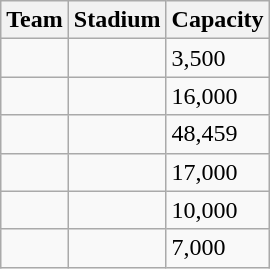<table class="wikitable sortable">
<tr>
<th>Team</th>
<th>Stadium</th>
<th>Capacity</th>
</tr>
<tr>
<td></td>
<td></td>
<td>3,500</td>
</tr>
<tr>
<td></td>
<td></td>
<td>16,000</td>
</tr>
<tr>
<td></td>
<td></td>
<td>48,459</td>
</tr>
<tr>
<td></td>
<td></td>
<td>17,000</td>
</tr>
<tr>
<td></td>
<td></td>
<td>10,000</td>
</tr>
<tr>
<td></td>
<td></td>
<td>7,000</td>
</tr>
</table>
